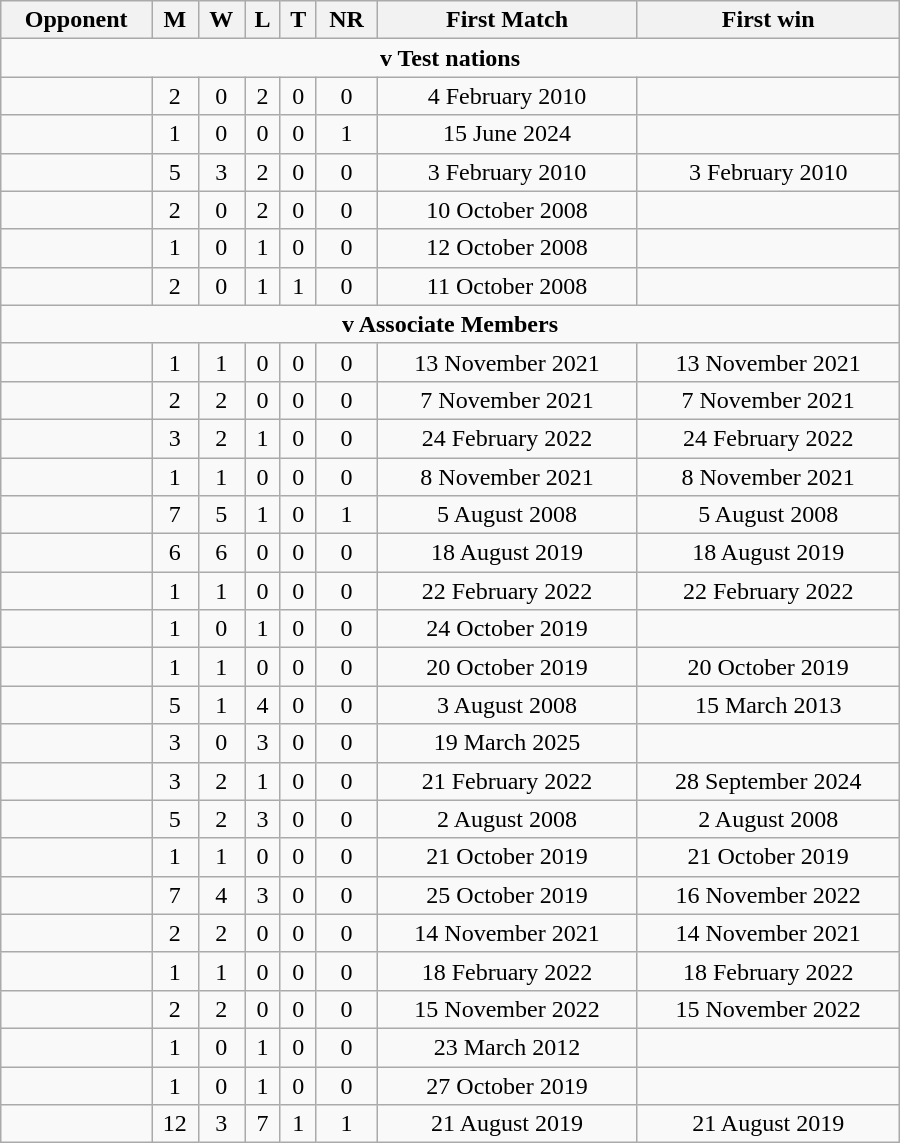<table class="wikitable" style="text-align: center; width: 600px;">
<tr>
<th>Opponent</th>
<th>M</th>
<th>W</th>
<th>L</th>
<th>T</th>
<th>NR</th>
<th>First Match</th>
<th>First win</th>
</tr>
<tr>
<td colspan=8 align="center"><strong>v Test nations</strong></td>
</tr>
<tr>
<td align="left"></td>
<td>2</td>
<td>0</td>
<td>2</td>
<td>0</td>
<td>0</td>
<td>4 February 2010</td>
<td></td>
</tr>
<tr>
<td align="left"></td>
<td>1</td>
<td>0</td>
<td>0</td>
<td>0</td>
<td>1</td>
<td>15 June 2024</td>
<td></td>
</tr>
<tr>
<td align="left"></td>
<td>5</td>
<td>3</td>
<td>2</td>
<td>0</td>
<td>0</td>
<td>3 February 2010</td>
<td>3 February 2010</td>
</tr>
<tr>
<td align="left"></td>
<td>2</td>
<td>0</td>
<td>2</td>
<td>0</td>
<td>0</td>
<td>10 October 2008</td>
<td></td>
</tr>
<tr>
<td align="left"></td>
<td>1</td>
<td>0</td>
<td>1</td>
<td>0</td>
<td>0</td>
<td>12 October 2008</td>
<td></td>
</tr>
<tr>
<td align="left"></td>
<td>2</td>
<td>0</td>
<td>1</td>
<td>1</td>
<td>0</td>
<td>11 October 2008</td>
<td></td>
</tr>
<tr>
<td colspan=8 align="center"><strong>v Associate Members</strong></td>
</tr>
<tr>
<td align="left"></td>
<td>1</td>
<td>1</td>
<td>0</td>
<td>0</td>
<td>0</td>
<td>13 November 2021</td>
<td>13 November 2021</td>
</tr>
<tr>
<td align="left"></td>
<td>2</td>
<td>2</td>
<td>0</td>
<td>0</td>
<td>0</td>
<td>7 November 2021</td>
<td>7 November 2021</td>
</tr>
<tr>
<td align="left"></td>
<td>3</td>
<td>2</td>
<td>1</td>
<td>0</td>
<td>0</td>
<td>24 February 2022</td>
<td>24 February 2022</td>
</tr>
<tr>
<td align="left"></td>
<td>1</td>
<td>1</td>
<td>0</td>
<td>0</td>
<td>0</td>
<td>8 November 2021</td>
<td>8 November 2021</td>
</tr>
<tr>
<td align="left"></td>
<td>7</td>
<td>5</td>
<td>1</td>
<td>0</td>
<td>1</td>
<td>5 August 2008</td>
<td>5 August 2008</td>
</tr>
<tr>
<td align="left"></td>
<td>6</td>
<td>6</td>
<td>0</td>
<td>0</td>
<td>0</td>
<td>18 August 2019</td>
<td>18 August 2019</td>
</tr>
<tr>
<td align="left"></td>
<td>1</td>
<td>1</td>
<td>0</td>
<td>0</td>
<td>0</td>
<td>22 February 2022</td>
<td>22 February 2022</td>
</tr>
<tr>
<td align="left"></td>
<td>1</td>
<td>0</td>
<td>1</td>
<td>0</td>
<td>0</td>
<td>24 October 2019</td>
<td></td>
</tr>
<tr>
<td align="left"></td>
<td>1</td>
<td>1</td>
<td>0</td>
<td>0</td>
<td>0</td>
<td>20 October 2019</td>
<td>20 October 2019</td>
</tr>
<tr>
<td align="left"></td>
<td>5</td>
<td>1</td>
<td>4</td>
<td>0</td>
<td>0</td>
<td>3 August 2008</td>
<td>15 March 2013</td>
</tr>
<tr>
<td align="left"></td>
<td>3</td>
<td>0</td>
<td>3</td>
<td>0</td>
<td>0</td>
<td>19 March 2025</td>
<td></td>
</tr>
<tr>
<td align="left"></td>
<td>3</td>
<td>2</td>
<td>1</td>
<td>0</td>
<td>0</td>
<td>21 February 2022</td>
<td>28 September 2024</td>
</tr>
<tr>
<td align="left"></td>
<td>5</td>
<td>2</td>
<td>3</td>
<td>0</td>
<td>0</td>
<td>2 August 2008</td>
<td>2 August 2008</td>
</tr>
<tr>
<td align="left"></td>
<td>1</td>
<td>1</td>
<td>0</td>
<td>0</td>
<td>0</td>
<td>21 October 2019</td>
<td>21 October 2019</td>
</tr>
<tr>
<td align="left"></td>
<td>7</td>
<td>4</td>
<td>3</td>
<td>0</td>
<td>0</td>
<td>25 October 2019</td>
<td>16 November 2022</td>
</tr>
<tr>
<td align="left"></td>
<td>2</td>
<td>2</td>
<td>0</td>
<td>0</td>
<td>0</td>
<td>14 November 2021</td>
<td>14 November 2021</td>
</tr>
<tr>
<td align="left"></td>
<td>1</td>
<td>1</td>
<td>0</td>
<td>0</td>
<td>0</td>
<td>18 February 2022</td>
<td>18 February 2022</td>
</tr>
<tr>
<td align="left"></td>
<td>2</td>
<td>2</td>
<td>0</td>
<td>0</td>
<td>0</td>
<td>15 November 2022</td>
<td>15 November 2022</td>
</tr>
<tr>
<td align="left"></td>
<td>1</td>
<td>0</td>
<td>1</td>
<td>0</td>
<td>0</td>
<td>23 March 2012</td>
<td></td>
</tr>
<tr>
<td align="left"></td>
<td>1</td>
<td>0</td>
<td>1</td>
<td>0</td>
<td>0</td>
<td>27 October 2019</td>
<td></td>
</tr>
<tr>
<td align="left"></td>
<td>12</td>
<td>3</td>
<td>7</td>
<td>1</td>
<td>1</td>
<td>21 August 2019</td>
<td>21 August 2019</td>
</tr>
</table>
